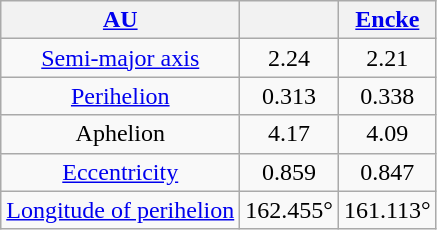<table class=wikitable style="text-align: center;">
<tr>
<th><a href='#'>AU</a></th>
<th></th>
<th><a href='#'>Encke</a></th>
</tr>
<tr>
<td><a href='#'>Semi-major axis</a></td>
<td>2.24</td>
<td>2.21</td>
</tr>
<tr>
<td><a href='#'>Perihelion</a></td>
<td>0.313</td>
<td>0.338</td>
</tr>
<tr>
<td>Aphelion</td>
<td>4.17</td>
<td>4.09</td>
</tr>
<tr>
<td><a href='#'>Eccentricity</a></td>
<td>0.859</td>
<td>0.847</td>
</tr>
<tr>
<td><a href='#'>Longitude of perihelion</a></td>
<td>162.455°</td>
<td>161.113°</td>
</tr>
</table>
